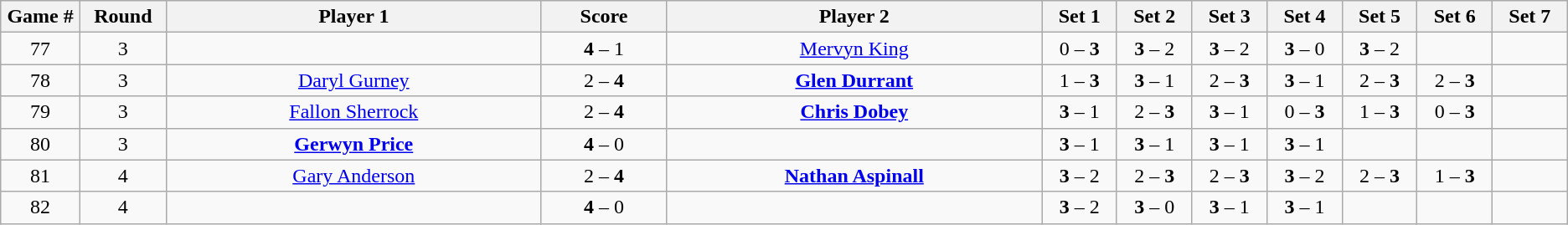<table class="wikitable">
<tr>
<th width="2%">Game #</th>
<th width="2%">Round</th>
<th width="15%">Player 1</th>
<th width="5%">Score</th>
<th width="15%">Player 2</th>
<th width="3%">Set 1</th>
<th width="3%">Set 2</th>
<th width="3%">Set 3</th>
<th width="3%">Set 4</th>
<th width="3%">Set 5</th>
<th width="3%">Set 6</th>
<th width="3%">Set 7</th>
</tr>
<tr style=text-align:center;">
<td>77</td>
<td>3</td>
<td></td>
<td><strong>4</strong> – 1</td>
<td><a href='#'>Mervyn King</a> </td>
<td>0 – <strong>3</strong></td>
<td><strong>3</strong> – 2</td>
<td><strong>3</strong> – 2</td>
<td><strong>3</strong> – 0</td>
<td><strong>3</strong> – 2</td>
<td></td>
<td></td>
</tr>
<tr style=text-align:center;">
<td>78</td>
<td>3</td>
<td> <a href='#'>Daryl Gurney</a></td>
<td>2 – <strong>4</strong></td>
<td><strong><a href='#'>Glen Durrant</a></strong> </td>
<td>1 – <strong>3</strong></td>
<td><strong>3</strong> – 1</td>
<td>2 – <strong>3</strong></td>
<td><strong>3</strong> – 1</td>
<td>2 – <strong>3</strong></td>
<td>2 – <strong>3</strong></td>
<td></td>
</tr>
<tr style=text-align:center;">
<td>79</td>
<td>3</td>
<td> <a href='#'>Fallon Sherrock</a></td>
<td>2 – <strong>4</strong></td>
<td><strong><a href='#'>Chris Dobey</a></strong> </td>
<td><strong>3</strong> – 1</td>
<td>2 – <strong>3</strong></td>
<td><strong>3</strong> – 1</td>
<td>0 – <strong>3</strong></td>
<td>1 – <strong>3</strong></td>
<td>0 – <strong>3</strong></td>
<td></td>
</tr>
<tr style=text-align:center;">
<td>80</td>
<td>3</td>
<td> <strong><a href='#'>Gerwyn Price</a></strong></td>
<td><strong>4</strong> – 0</td>
<td></td>
<td><strong>3</strong> – 1</td>
<td><strong>3</strong> – 1</td>
<td><strong>3</strong> – 1</td>
<td><strong>3</strong> – 1</td>
<td></td>
<td></td>
<td></td>
</tr>
<tr style=text-align:center;">
<td>81</td>
<td>4</td>
<td> <a href='#'>Gary Anderson</a></td>
<td>2 – <strong>4</strong></td>
<td><strong><a href='#'>Nathan Aspinall</a></strong> </td>
<td><strong>3</strong> – 2</td>
<td>2 – <strong>3</strong></td>
<td>2 – <strong>3</strong></td>
<td><strong>3</strong> – 2</td>
<td>2 – <strong>3</strong></td>
<td>1 – <strong>3</strong></td>
<td></td>
</tr>
<tr style=text-align:center;">
<td>82</td>
<td>4</td>
<td></td>
<td><strong>4</strong> – 0</td>
<td></td>
<td><strong>3</strong> – 2</td>
<td><strong>3</strong> – 0</td>
<td><strong>3</strong> – 1</td>
<td><strong>3</strong> – 1</td>
<td></td>
<td></td>
<td></td>
</tr>
</table>
